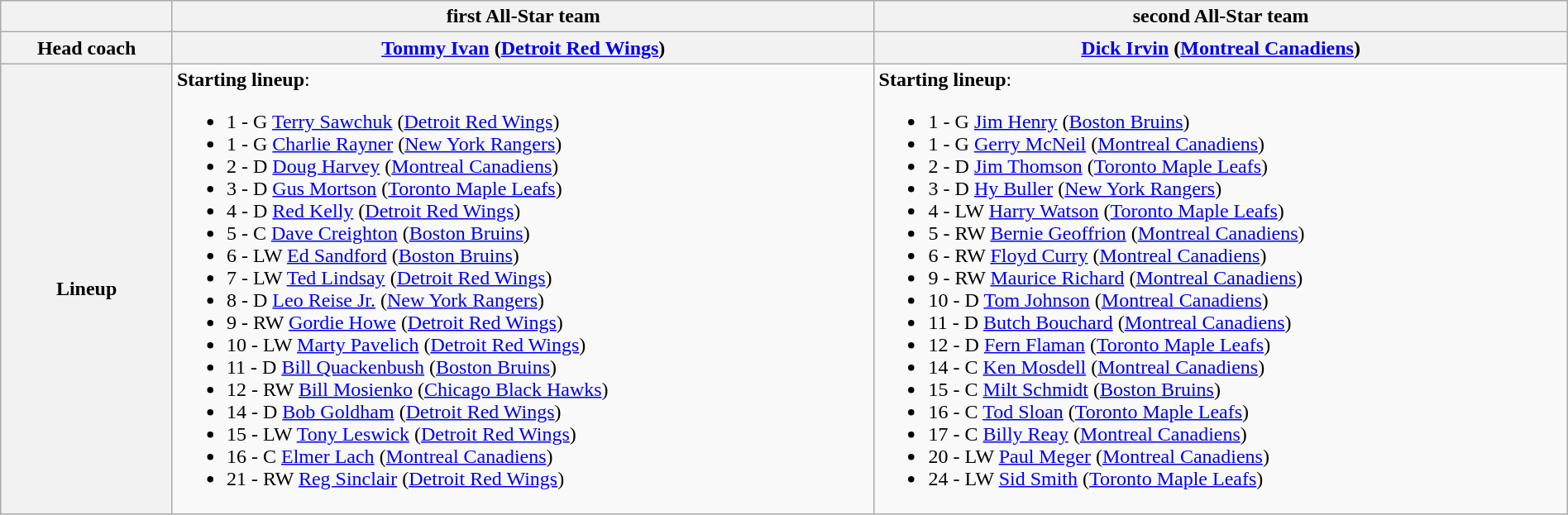<table class="wikitable" style="width:100%">
<tr>
<th></th>
<th>first All-Star team</th>
<th>second All-Star team</th>
</tr>
<tr>
<th>Head coach</th>
<th><a href='#'>Tommy Ivan</a> (<a href='#'>Detroit Red Wings</a>)</th>
<th><a href='#'>Dick Irvin</a> (<a href='#'>Montreal Canadiens</a>)</th>
</tr>
<tr>
<th>Lineup</th>
<td><strong>Starting lineup</strong>:<br><ul><li>1 - G <a href='#'>Terry Sawchuk</a> (<a href='#'>Detroit Red Wings</a>)</li><li>1 - G <a href='#'>Charlie Rayner</a> (<a href='#'>New York Rangers</a>) </li><li>2 - D <a href='#'>Doug Harvey</a> (<a href='#'>Montreal Canadiens</a>)</li><li>3 - D <a href='#'>Gus Mortson</a> (<a href='#'>Toronto Maple Leafs</a>)</li><li>4 - D <a href='#'>Red Kelly</a> (<a href='#'>Detroit Red Wings</a>)</li><li>5 - C <a href='#'>Dave Creighton</a> (<a href='#'>Boston Bruins</a>)</li><li>6 - LW <a href='#'>Ed Sandford</a> (<a href='#'>Boston Bruins</a>)</li><li>7 - LW <a href='#'>Ted Lindsay</a> (<a href='#'>Detroit Red Wings</a>)</li><li>8 - D <a href='#'>Leo Reise Jr.</a> (<a href='#'>New York Rangers</a>)</li><li>9 - RW <a href='#'>Gordie Howe</a> (<a href='#'>Detroit Red Wings</a>)</li><li>10 - LW <a href='#'>Marty Pavelich</a> (<a href='#'>Detroit Red Wings</a>)</li><li>11 - D <a href='#'>Bill Quackenbush</a> (<a href='#'>Boston Bruins</a>)</li><li>12 - RW <a href='#'>Bill Mosienko</a> (<a href='#'>Chicago Black Hawks</a>)</li><li>14 - D <a href='#'>Bob Goldham</a> (<a href='#'>Detroit Red Wings</a>)</li><li>15 - LW <a href='#'>Tony Leswick</a> (<a href='#'>Detroit Red Wings</a>)</li><li>16 - C <a href='#'>Elmer Lach</a> (<a href='#'>Montreal Canadiens</a>)</li><li>21 - RW <a href='#'>Reg Sinclair</a> (<a href='#'>Detroit Red Wings</a>)</li></ul></td>
<td><strong>Starting lineup</strong>:<br><ul><li>1 - G <a href='#'>Jim Henry</a> (<a href='#'>Boston Bruins</a>)</li><li>1 - G <a href='#'>Gerry McNeil</a> (<a href='#'>Montreal Canadiens</a>)</li><li>2 - D <a href='#'>Jim Thomson</a> (<a href='#'>Toronto Maple Leafs</a>)</li><li>3 - D <a href='#'>Hy Buller</a> (<a href='#'>New York Rangers</a>)</li><li>4 - LW <a href='#'>Harry Watson</a> (<a href='#'>Toronto Maple Leafs</a>)</li><li>5 - RW <a href='#'>Bernie Geoffrion</a> (<a href='#'>Montreal Canadiens</a>)</li><li>6 - RW <a href='#'>Floyd Curry</a> (<a href='#'>Montreal Canadiens</a>)</li><li>9 - RW <a href='#'>Maurice Richard</a> (<a href='#'>Montreal Canadiens</a>)</li><li>10 - D <a href='#'>Tom Johnson</a> (<a href='#'>Montreal Canadiens</a>)</li><li>11 - D <a href='#'>Butch Bouchard</a> (<a href='#'>Montreal Canadiens</a>)</li><li>12 - D <a href='#'>Fern Flaman</a> (<a href='#'>Toronto Maple Leafs</a>)</li><li>14 - C <a href='#'>Ken Mosdell</a> (<a href='#'>Montreal Canadiens</a>)</li><li>15 - C <a href='#'>Milt Schmidt</a> (<a href='#'>Boston Bruins</a>)</li><li>16 - C <a href='#'>Tod Sloan</a> (<a href='#'>Toronto Maple Leafs</a>)</li><li>17 - C <a href='#'>Billy Reay</a> (<a href='#'>Montreal Canadiens</a>)</li><li>20 - LW <a href='#'>Paul Meger</a> (<a href='#'>Montreal Canadiens</a>)</li><li>24 - LW <a href='#'>Sid Smith</a> (<a href='#'>Toronto Maple Leafs</a>)</li></ul></td>
</tr>
</table>
